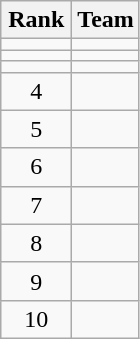<table class="wikitable" style="text-align:center;">
<tr>
<th width=40>Rank</th>
<th>Team</th>
</tr>
<tr>
<td></td>
<td style="text-align:left;"></td>
</tr>
<tr>
<td></td>
<td style="text-align:left;"></td>
</tr>
<tr>
<td></td>
<td style="text-align:left;"></td>
</tr>
<tr>
<td>4</td>
<td style="text-align:left;"></td>
</tr>
<tr>
<td>5</td>
<td style="text-align:left;"></td>
</tr>
<tr>
<td>6</td>
<td style="text-align:left;"></td>
</tr>
<tr>
<td>7</td>
<td style="text-align:left;"></td>
</tr>
<tr>
<td>8</td>
<td style="text-align:left;"></td>
</tr>
<tr>
<td>9</td>
<td style="text-align:left;"></td>
</tr>
<tr>
<td>10</td>
<td style="text-align:left;"></td>
</tr>
</table>
